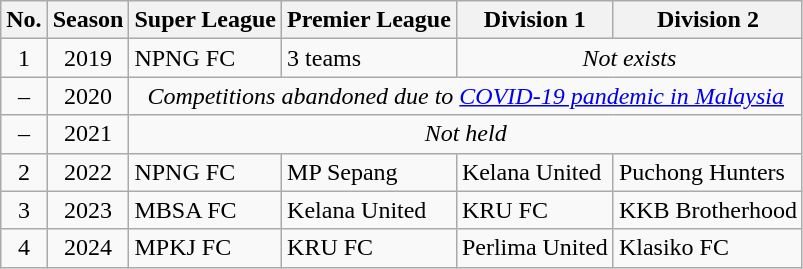<table class="wikitable">
<tr>
<th>No.</th>
<th>Season</th>
<th>Super League</th>
<th>Premier League</th>
<th>Division 1</th>
<th>Division 2</th>
</tr>
<tr>
<td align='center'>1</td>
<td align='center'>2019</td>
<td>NPNG FC</td>
<td>3 teams</td>
<td colspan="2" align='center'><em>Not exists</em></td>
</tr>
<tr>
<td align='center'>–</td>
<td align='center'>2020</td>
<td colspan="4" align='center'><em>Competitions abandoned due to <a href='#'>COVID-19 pandemic in Malaysia</a></em></td>
</tr>
<tr>
<td align='center'>–</td>
<td align='center'>2021</td>
<td colspan="4" align='center'><em>Not held</em></td>
</tr>
<tr>
<td align='center'>2</td>
<td align='center'>2022</td>
<td>NPNG FC</td>
<td>MP Sepang</td>
<td>Kelana United</td>
<td>Puchong Hunters</td>
</tr>
<tr>
<td align='center'>3</td>
<td align='center'>2023</td>
<td>MBSA FC</td>
<td>Kelana United</td>
<td>KRU FC</td>
<td>KKB Brotherhood</td>
</tr>
<tr>
<td align='center'>4</td>
<td align='center'>2024</td>
<td>MPKJ FC</td>
<td>KRU FC</td>
<td>Perlima United</td>
<td>Klasiko FC</td>
</tr>
</table>
